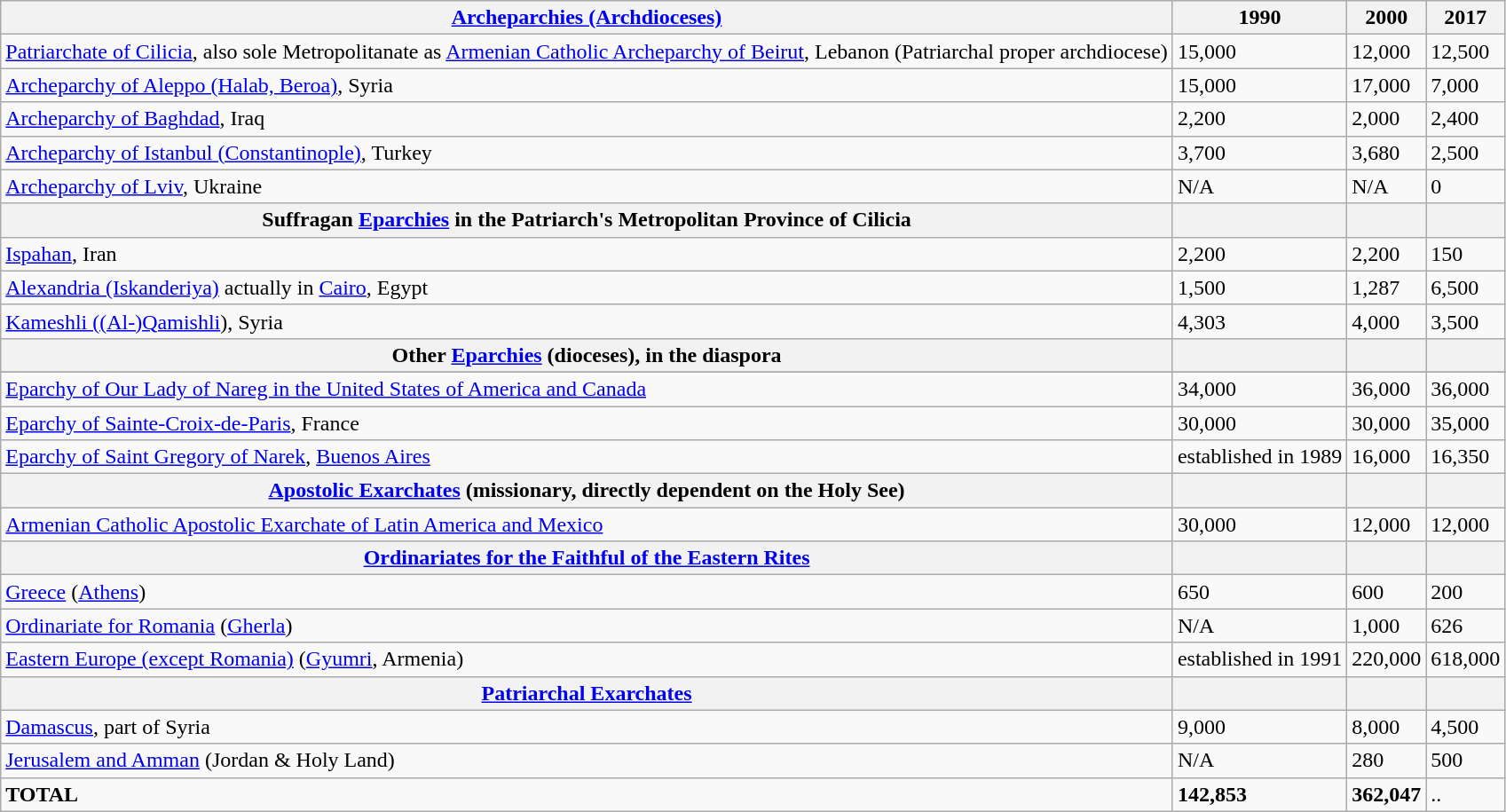<table class="wikitable">
<tr>
<th><a href='#'>Archeparchies (Archdioceses)</a></th>
<th>1990</th>
<th>2000</th>
<th>2017</th>
</tr>
<tr>
<td><a href='#'>Patriarchate of Cilicia</a>, also sole Metropolitanate as <a href='#'>Armenian Catholic Archeparchy of Beirut</a>, Lebanon (Patriarchal proper archdiocese)</td>
<td>15,000</td>
<td>12,000</td>
<td>12,500</td>
</tr>
<tr>
<td><a href='#'>Archeparchy of Aleppo (Halab, Beroa)</a>, Syria</td>
<td>15,000</td>
<td>17,000</td>
<td>7,000</td>
</tr>
<tr>
<td><a href='#'>Archeparchy of Baghdad</a>, Iraq</td>
<td>2,200</td>
<td>2,000</td>
<td>2,400</td>
</tr>
<tr>
<td><a href='#'>Archeparchy of Istanbul (Constantinople)</a>, Turkey</td>
<td>3,700</td>
<td>3,680</td>
<td>2,500</td>
</tr>
<tr>
<td><a href='#'>Archeparchy of Lviv</a>, Ukraine</td>
<td>N/A</td>
<td>N/A</td>
<td>0</td>
</tr>
<tr>
<th>Suffragan <a href='#'>Eparchies</a> in the Patriarch's Metropolitan Province of Cilicia</th>
<th></th>
<th></th>
<th></th>
</tr>
<tr>
<td><a href='#'>Ispahan</a>, Iran</td>
<td>2,200</td>
<td>2,200</td>
<td>150</td>
</tr>
<tr>
<td><a href='#'>Alexandria (Iskanderiya)</a> actually in <a href='#'>Cairo</a>, Egypt</td>
<td>1,500</td>
<td>1,287</td>
<td>6,500</td>
</tr>
<tr>
<td><a href='#'>Kameshli ((Al-)Qamishli</a>), Syria</td>
<td>4,303</td>
<td>4,000</td>
<td>3,500</td>
</tr>
<tr>
<th>Other <a href='#'>Eparchies</a> (dioceses), in the diaspora</th>
<th></th>
<th></th>
<th></th>
</tr>
<tr>
</tr>
<tr>
<td><a href='#'>Eparchy of Our Lady of Nareg in the United States of America and Canada</a></td>
<td>34,000</td>
<td>36,000</td>
<td>36,000</td>
</tr>
<tr>
<td><a href='#'>Eparchy of Sainte-Croix-de-Paris</a>, France</td>
<td>30,000</td>
<td>30,000</td>
<td>35,000</td>
</tr>
<tr>
<td><a href='#'>Eparchy of Saint Gregory of Narek</a>, <a href='#'>Buenos Aires</a></td>
<td>established in 1989</td>
<td>16,000</td>
<td>16,350</td>
</tr>
<tr>
<th><a href='#'>Apostolic Exarchates</a> (missionary, directly dependent on the Holy See)</th>
<th></th>
<th></th>
<th></th>
</tr>
<tr>
<td><a href='#'>Armenian Catholic Apostolic Exarchate of Latin America and Mexico</a></td>
<td>30,000</td>
<td>12,000</td>
<td>12,000</td>
</tr>
<tr>
<th><a href='#'>Ordinariates for the Faithful of the Eastern Rites</a></th>
<th></th>
<th></th>
<th></th>
</tr>
<tr>
<td><a href='#'>Greece</a> (<a href='#'>Athens</a>)</td>
<td>650</td>
<td>600</td>
<td>200</td>
</tr>
<tr>
<td><a href='#'>Ordinariate for Romania</a> (<a href='#'>Gherla</a>)</td>
<td>N/A</td>
<td>1,000</td>
<td>626</td>
</tr>
<tr>
<td><a href='#'>Eastern Europe (except Romania)</a> (<a href='#'>Gyumri</a>, Armenia)</td>
<td>established in 1991</td>
<td>220,000</td>
<td>618,000</td>
</tr>
<tr>
<th><a href='#'>Patriarchal Exarchates</a></th>
<th></th>
<th></th>
<th></th>
</tr>
<tr>
<td><a href='#'>Damascus</a>, part of Syria</td>
<td>9,000</td>
<td>8,000</td>
<td>4,500</td>
</tr>
<tr>
<td><a href='#'>Jerusalem and Amman</a> (Jordan & Holy Land)</td>
<td>N/A</td>
<td>280</td>
<td>500</td>
</tr>
<tr>
<td><strong>TOTAL</strong></td>
<td><strong>142,853</strong></td>
<td><strong>362,047</strong></td>
<td>..</td>
</tr>
</table>
